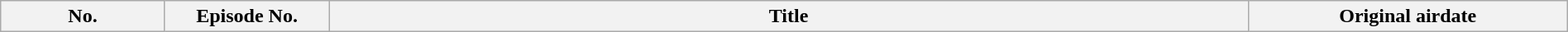<table class="wikitable plainrowheaders" style="width:100%; margin:auto;">
<tr>
<th width="125">No.</th>
<th width="125">Episode No.</th>
<th>Title</th>
<th width="250">Original airdate<br>


</th>
</tr>
</table>
